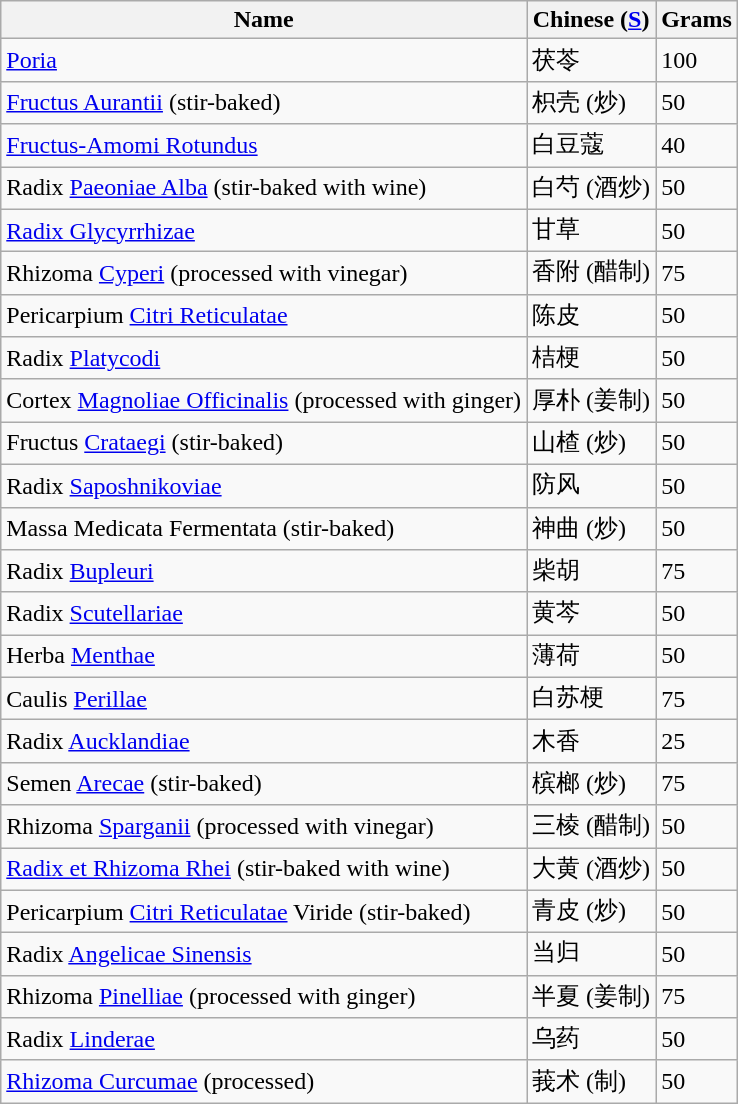<table class="wikitable sortable">
<tr>
<th>Name</th>
<th>Chinese (<a href='#'>S</a>)</th>
<th>Grams</th>
</tr>
<tr>
<td><a href='#'>Poria</a></td>
<td>茯苓</td>
<td>100</td>
</tr>
<tr>
<td><a href='#'>Fructus Aurantii</a> (stir-baked)</td>
<td>枳壳 (炒)</td>
<td>50</td>
</tr>
<tr>
<td><a href='#'>Fructus-Amomi Rotundus</a></td>
<td>白豆蔻</td>
<td>40</td>
</tr>
<tr>
<td>Radix <a href='#'>Paeoniae Alba</a> (stir-baked with wine)</td>
<td>白芍 (酒炒)</td>
<td>50</td>
</tr>
<tr>
<td><a href='#'>Radix Glycyrrhizae</a></td>
<td>甘草</td>
<td>50</td>
</tr>
<tr>
<td>Rhizoma <a href='#'>Cyperi</a> (processed with vinegar)</td>
<td>香附 (醋制)</td>
<td>75</td>
</tr>
<tr>
<td>Pericarpium <a href='#'>Citri Reticulatae</a></td>
<td>陈皮</td>
<td>50</td>
</tr>
<tr>
<td>Radix <a href='#'>Platycodi</a></td>
<td>桔梗</td>
<td>50</td>
</tr>
<tr>
<td>Cortex <a href='#'>Magnoliae Officinalis</a> (processed with ginger)</td>
<td>厚朴 (姜制)</td>
<td>50</td>
</tr>
<tr>
<td>Fructus <a href='#'>Crataegi</a> (stir-baked)</td>
<td>山楂 (炒)</td>
<td>50</td>
</tr>
<tr>
<td>Radix <a href='#'>Saposhnikoviae</a></td>
<td>防风</td>
<td>50</td>
</tr>
<tr>
<td>Massa Medicata Fermentata (stir-baked)</td>
<td>神曲 (炒)</td>
<td>50</td>
</tr>
<tr>
<td>Radix <a href='#'>Bupleuri</a></td>
<td>柴胡</td>
<td>75</td>
</tr>
<tr>
<td>Radix <a href='#'>Scutellariae</a></td>
<td>黄芩</td>
<td>50</td>
</tr>
<tr>
<td>Herba <a href='#'>Menthae</a></td>
<td>薄荷</td>
<td>50</td>
</tr>
<tr>
<td>Caulis <a href='#'>Perillae</a></td>
<td>白苏梗</td>
<td>75</td>
</tr>
<tr>
<td>Radix <a href='#'>Aucklandiae</a></td>
<td>木香</td>
<td>25</td>
</tr>
<tr>
<td>Semen <a href='#'>Arecae</a> (stir-baked)</td>
<td>槟榔 (炒)</td>
<td>75</td>
</tr>
<tr>
<td>Rhizoma <a href='#'>Sparganii</a> (processed with vinegar)</td>
<td>三棱 (醋制)</td>
<td>50</td>
</tr>
<tr>
<td><a href='#'>Radix et Rhizoma Rhei</a> (stir-baked with wine)</td>
<td>大黄 (酒炒)</td>
<td>50</td>
</tr>
<tr>
<td>Pericarpium <a href='#'>Citri Reticulatae</a> Viride  (stir-baked)</td>
<td>青皮 (炒)</td>
<td>50</td>
</tr>
<tr>
<td>Radix <a href='#'>Angelicae Sinensis</a></td>
<td>当归</td>
<td>50</td>
</tr>
<tr>
<td>Rhizoma <a href='#'>Pinelliae</a> (processed with ginger)</td>
<td>半夏 (姜制)</td>
<td>75</td>
</tr>
<tr>
<td>Radix <a href='#'>Linderae</a></td>
<td>乌药</td>
<td>50</td>
</tr>
<tr>
<td><a href='#'>Rhizoma Curcumae</a> (processed)</td>
<td>莪术 (制)</td>
<td>50</td>
</tr>
</table>
